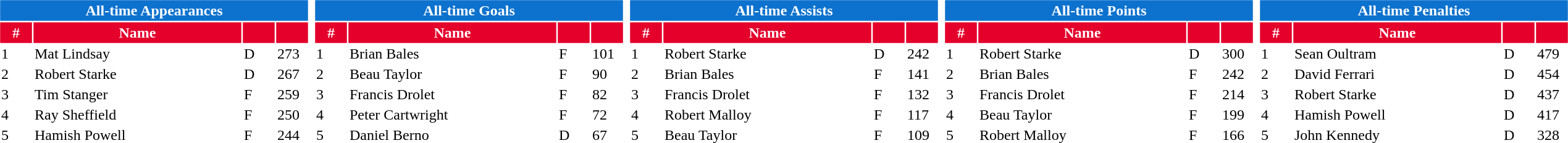<table>
<tr valign=top>
<td><br><table class="toccolours" style="width:21em">
<tr>
<th colspan="4" style="background:#0D72CE;color:white;border:#0D72CE 1px solid">All-time Appearances</th>
</tr>
<tr>
<th style="background:#E4002B;color:white;border:#E4002B 1px solid; width: 30px">#</th>
<th style="background:#E4002B;color:white;border:#E4002B 1px solid">Name</th>
<th style="background:#E4002B;color:white;border:#E4002B 1px solid; width: 30px"></th>
<th style="background:#E4002B;color:white;border:#E4002B 1px solid; width: 30px"></th>
</tr>
<tr>
<td>1</td>
<td> Mat Lindsay</td>
<td>D</td>
<td>273</td>
</tr>
<tr>
<td>2</td>
<td> Robert Starke</td>
<td>D</td>
<td>267</td>
</tr>
<tr>
<td>3</td>
<td> Tim Stanger</td>
<td>F</td>
<td>259</td>
</tr>
<tr>
<td>4</td>
<td> Ray Sheffield</td>
<td>F</td>
<td>250</td>
</tr>
<tr>
<td>5</td>
<td> Hamish Powell</td>
<td>F</td>
<td>244</td>
</tr>
<tr>
</tr>
</table>
</td>
<td><br><table class="toccolours" style="width:21em">
<tr>
<th colspan="4" style="background:#0D72CE;color:white;border:#0D72CE 1px solid">All-time Goals</th>
</tr>
<tr>
<th style="background:#E4002B;color:white;border:#E4002B 1px solid; width: 30px">#</th>
<th style="background:#E4002B;color:white;border:#E4002B 1px solid">Name</th>
<th style="background:#E4002B;color:white;border:#E4002B 1px solid; width: 30px"></th>
<th style="background:#E4002B;color:white;border:#E4002B 1px solid; width: 30px"></th>
</tr>
<tr>
<td>1</td>
<td> Brian Bales</td>
<td>F</td>
<td>101</td>
</tr>
<tr>
<td>2</td>
<td> Beau Taylor</td>
<td>F</td>
<td>90</td>
</tr>
<tr>
<td>3</td>
<td> Francis Drolet</td>
<td>F</td>
<td>82</td>
</tr>
<tr>
<td>4</td>
<td> Peter Cartwright</td>
<td>F</td>
<td>72</td>
</tr>
<tr>
<td>5</td>
<td> Daniel Berno</td>
<td>D</td>
<td>67</td>
</tr>
<tr>
</tr>
</table>
</td>
<td><br><table class="toccolours" style="width:21em">
<tr>
<th colspan="4" style="background:#0D72CE;color:white;border:#0D72CE 1px solid">All-time Assists</th>
</tr>
<tr>
<th style="background:#E4002B;color:white;border:#E4002B 1px solid; width: 30px">#</th>
<th style="background:#E4002B;color:white;border:#E4002B 1px solid">Name</th>
<th style="background:#E4002B;color:white;border:#E4002B 1px solid; width: 30px"></th>
<th style="background:#E4002B;color:white;border:#E4002B 1px solid; width: 30px"></th>
</tr>
<tr>
<td>1</td>
<td> Robert Starke</td>
<td>D</td>
<td>242</td>
</tr>
<tr>
<td>2</td>
<td> Brian Bales</td>
<td>F</td>
<td>141</td>
</tr>
<tr>
<td>3</td>
<td> Francis Drolet</td>
<td>F</td>
<td>132</td>
</tr>
<tr>
<td>4</td>
<td> Robert Malloy</td>
<td>F</td>
<td>117</td>
</tr>
<tr>
<td>5</td>
<td> Beau Taylor</td>
<td>F</td>
<td>109</td>
</tr>
<tr>
</tr>
</table>
</td>
<td><br><table class="toccolours" style="width:21em">
<tr>
<th colspan="4" style="background:#0D72CE;color:white;border:#0D72CE 1px solid">All-time Points</th>
</tr>
<tr>
<th style="background:#E4002B;color:white;border:#E4002B 1px solid; width: 30px">#</th>
<th style="background:#E4002B;color:white;border:#E4002B 1px solid">Name</th>
<th style="background:#E4002B;color:white;border:#E4002B 1px solid; width: 30px"></th>
<th style="background:#E4002B;color:white;border:#E4002B 1px solid; width: 30px"></th>
</tr>
<tr>
<td>1</td>
<td> Robert Starke</td>
<td>D</td>
<td>300</td>
</tr>
<tr>
<td>2</td>
<td> Brian Bales</td>
<td>F</td>
<td>242</td>
</tr>
<tr>
<td>3</td>
<td> Francis Drolet</td>
<td>F</td>
<td>214</td>
</tr>
<tr>
<td>4</td>
<td> Beau Taylor</td>
<td>F</td>
<td>199</td>
</tr>
<tr>
<td>5</td>
<td> Robert Malloy</td>
<td>F</td>
<td>166</td>
</tr>
<tr>
</tr>
</table>
</td>
<td><br><table class="toccolours" style="width:21em">
<tr>
<th colspan="4" style="background:#0D72CE;color:white;border:#0D72CE 1px solid">All-time Penalties</th>
</tr>
<tr>
<th style="background:#E4002B;color:white;border:#E4002B 1px solid; width: 30px">#</th>
<th style="background:#E4002B;color:white;border:#E4002B 1px solid">Name</th>
<th style="background:#E4002B;color:white;border:#E4002B 1px solid; width: 30px"></th>
<th style="background:#E4002B;color:white;border:#E4002B 1px solid; width: 30px"></th>
</tr>
<tr>
<td>1</td>
<td> Sean Oultram</td>
<td>D</td>
<td>479</td>
</tr>
<tr>
<td>2</td>
<td> David Ferrari</td>
<td>D</td>
<td>454</td>
</tr>
<tr>
<td>3</td>
<td> Robert Starke</td>
<td>D</td>
<td>437</td>
</tr>
<tr>
<td>4</td>
<td> Hamish Powell</td>
<td>D</td>
<td>417</td>
</tr>
<tr>
<td>5</td>
<td> John Kennedy</td>
<td>D</td>
<td>328</td>
</tr>
<tr>
</tr>
</table>
</td>
</tr>
</table>
